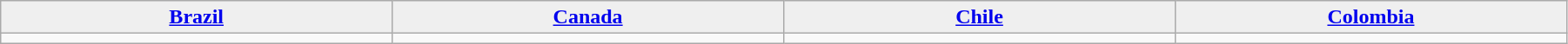<table class="wikitable mw-collapsible mw-collapsed" cellpadding=5 cellspacing=0 style="width:95%">
<tr align=center>
<td bgcolor="#efefef" width="200"><strong> <a href='#'>Brazil</a></strong></td>
<td bgcolor="#efefef" width="200"><strong> <a href='#'>Canada</a></strong></td>
<td bgcolor="#efefef" width="200"><strong> <a href='#'>Chile</a></strong></td>
<td bgcolor="#efefef" width="200"><strong> <a href='#'>Colombia</a></strong></td>
</tr>
<tr valign=top>
<td></td>
<td></td>
<td></td>
<td></td>
</tr>
</table>
